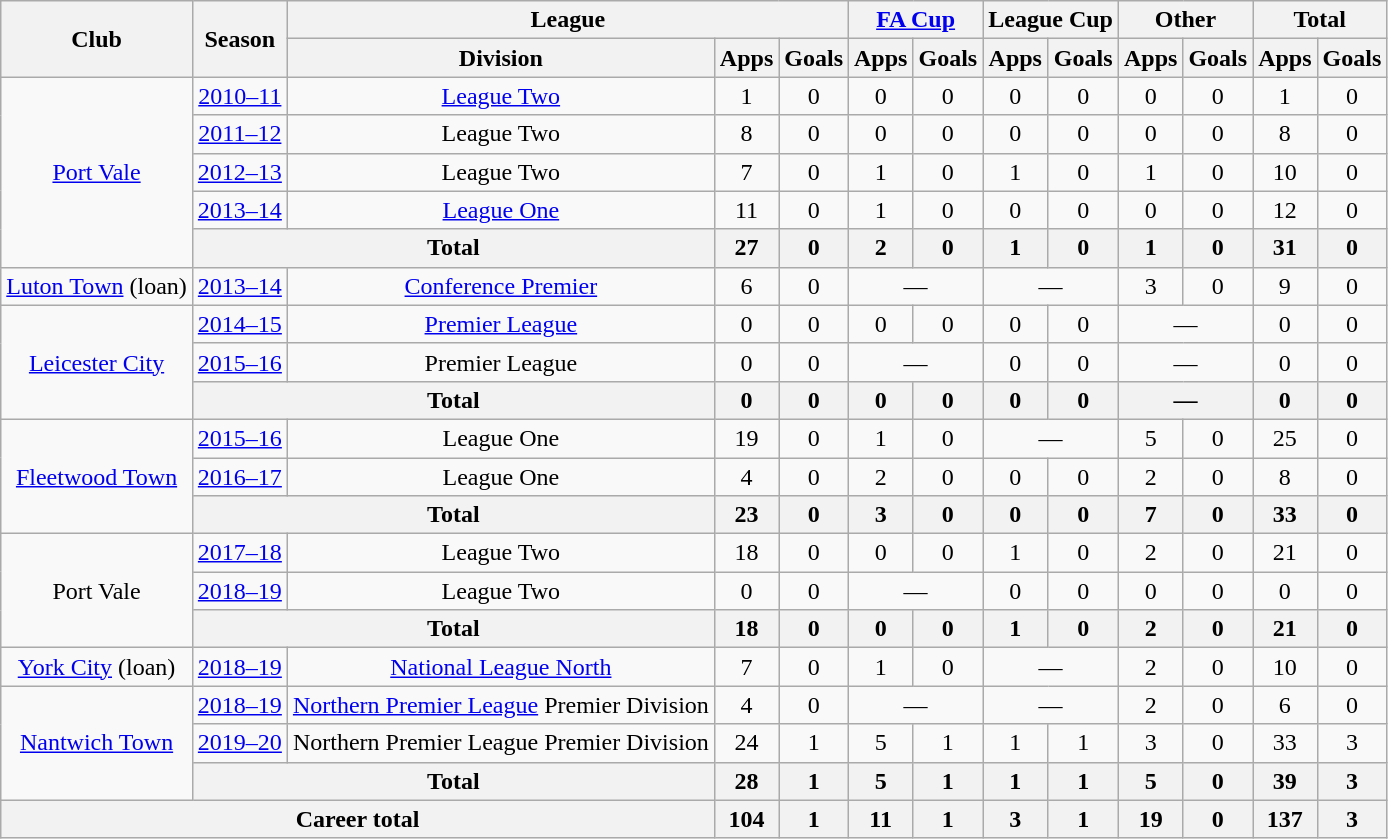<table class=wikitable style=text-align:center>
<tr>
<th rowspan=2>Club</th>
<th rowspan=2>Season</th>
<th colspan=3>League</th>
<th colspan=2><a href='#'>FA Cup</a></th>
<th colspan=2>League Cup</th>
<th colspan=2>Other</th>
<th colspan=2>Total</th>
</tr>
<tr>
<th>Division</th>
<th>Apps</th>
<th>Goals</th>
<th>Apps</th>
<th>Goals</th>
<th>Apps</th>
<th>Goals</th>
<th>Apps</th>
<th>Goals</th>
<th>Apps</th>
<th>Goals</th>
</tr>
<tr>
<td rowspan=5><a href='#'>Port Vale</a></td>
<td><a href='#'>2010–11</a></td>
<td><a href='#'>League Two</a></td>
<td>1</td>
<td>0</td>
<td>0</td>
<td>0</td>
<td>0</td>
<td>0</td>
<td>0</td>
<td>0</td>
<td>1</td>
<td>0</td>
</tr>
<tr>
<td><a href='#'>2011–12</a></td>
<td>League Two</td>
<td>8</td>
<td>0</td>
<td>0</td>
<td>0</td>
<td>0</td>
<td>0</td>
<td>0</td>
<td>0</td>
<td>8</td>
<td>0</td>
</tr>
<tr>
<td><a href='#'>2012–13</a></td>
<td>League Two</td>
<td>7</td>
<td>0</td>
<td>1</td>
<td>0</td>
<td>1</td>
<td>0</td>
<td>1</td>
<td>0</td>
<td>10</td>
<td>0</td>
</tr>
<tr>
<td><a href='#'>2013–14</a></td>
<td><a href='#'>League One</a></td>
<td>11</td>
<td>0</td>
<td>1</td>
<td>0</td>
<td>0</td>
<td>0</td>
<td>0</td>
<td>0</td>
<td>12</td>
<td>0</td>
</tr>
<tr>
<th colspan=2>Total</th>
<th>27</th>
<th>0</th>
<th>2</th>
<th>0</th>
<th>1</th>
<th>0</th>
<th>1</th>
<th>0</th>
<th>31</th>
<th>0</th>
</tr>
<tr>
<td><a href='#'>Luton Town</a> (loan)</td>
<td><a href='#'>2013–14</a></td>
<td><a href='#'>Conference Premier</a></td>
<td>6</td>
<td>0</td>
<td colspan=2>—</td>
<td colspan=2>—</td>
<td>3</td>
<td>0</td>
<td>9</td>
<td>0</td>
</tr>
<tr>
<td rowspan=3><a href='#'>Leicester City</a></td>
<td><a href='#'>2014–15</a></td>
<td><a href='#'>Premier League</a></td>
<td>0</td>
<td>0</td>
<td>0</td>
<td>0</td>
<td>0</td>
<td>0</td>
<td colspan=2>—</td>
<td>0</td>
<td>0</td>
</tr>
<tr>
<td><a href='#'>2015–16</a></td>
<td>Premier League</td>
<td>0</td>
<td>0</td>
<td colspan=2>—</td>
<td>0</td>
<td>0</td>
<td colspan=2>—</td>
<td>0</td>
<td>0</td>
</tr>
<tr>
<th colspan=2>Total</th>
<th>0</th>
<th>0</th>
<th>0</th>
<th>0</th>
<th>0</th>
<th>0</th>
<th colspan=2>—</th>
<th>0</th>
<th>0</th>
</tr>
<tr>
<td rowspan=3><a href='#'>Fleetwood Town</a></td>
<td><a href='#'>2015–16</a></td>
<td>League One</td>
<td>19</td>
<td>0</td>
<td>1</td>
<td>0</td>
<td colspan=2>—</td>
<td>5</td>
<td>0</td>
<td>25</td>
<td>0</td>
</tr>
<tr>
<td><a href='#'>2016–17</a></td>
<td>League One</td>
<td>4</td>
<td>0</td>
<td>2</td>
<td>0</td>
<td>0</td>
<td>0</td>
<td>2</td>
<td>0</td>
<td>8</td>
<td>0</td>
</tr>
<tr>
<th colspan=2>Total</th>
<th>23</th>
<th>0</th>
<th>3</th>
<th>0</th>
<th>0</th>
<th>0</th>
<th>7</th>
<th>0</th>
<th>33</th>
<th>0</th>
</tr>
<tr>
<td rowspan=3>Port Vale</td>
<td><a href='#'>2017–18</a></td>
<td>League Two</td>
<td>18</td>
<td>0</td>
<td>0</td>
<td>0</td>
<td>1</td>
<td>0</td>
<td>2</td>
<td>0</td>
<td>21</td>
<td>0</td>
</tr>
<tr>
<td><a href='#'>2018–19</a></td>
<td>League Two</td>
<td>0</td>
<td>0</td>
<td colspan=2>—</td>
<td>0</td>
<td>0</td>
<td>0</td>
<td>0</td>
<td>0</td>
<td>0</td>
</tr>
<tr>
<th colspan=2>Total</th>
<th>18</th>
<th>0</th>
<th>0</th>
<th>0</th>
<th>1</th>
<th>0</th>
<th>2</th>
<th>0</th>
<th>21</th>
<th>0</th>
</tr>
<tr>
<td><a href='#'>York City</a> (loan)</td>
<td><a href='#'>2018–19</a></td>
<td><a href='#'>National League North</a></td>
<td>7</td>
<td>0</td>
<td>1</td>
<td>0</td>
<td colspan=2>—</td>
<td>2</td>
<td>0</td>
<td>10</td>
<td>0</td>
</tr>
<tr>
<td rowspan=3><a href='#'>Nantwich Town</a></td>
<td><a href='#'>2018–19</a></td>
<td><a href='#'>Northern Premier League</a> Premier Division</td>
<td>4</td>
<td>0</td>
<td colspan=2>—</td>
<td colspan=2>—</td>
<td>2</td>
<td>0</td>
<td>6</td>
<td>0</td>
</tr>
<tr>
<td><a href='#'>2019–20</a></td>
<td>Northern Premier League Premier Division</td>
<td>24</td>
<td>1</td>
<td>5</td>
<td>1</td>
<td>1</td>
<td>1</td>
<td>3</td>
<td>0</td>
<td>33</td>
<td>3</td>
</tr>
<tr>
<th colspan=2>Total</th>
<th>28</th>
<th>1</th>
<th>5</th>
<th>1</th>
<th>1</th>
<th>1</th>
<th>5</th>
<th>0</th>
<th>39</th>
<th>3</th>
</tr>
<tr>
<th colspan=3>Career total</th>
<th>104</th>
<th>1</th>
<th>11</th>
<th>1</th>
<th>3</th>
<th>1</th>
<th>19</th>
<th>0</th>
<th>137</th>
<th>3</th>
</tr>
</table>
